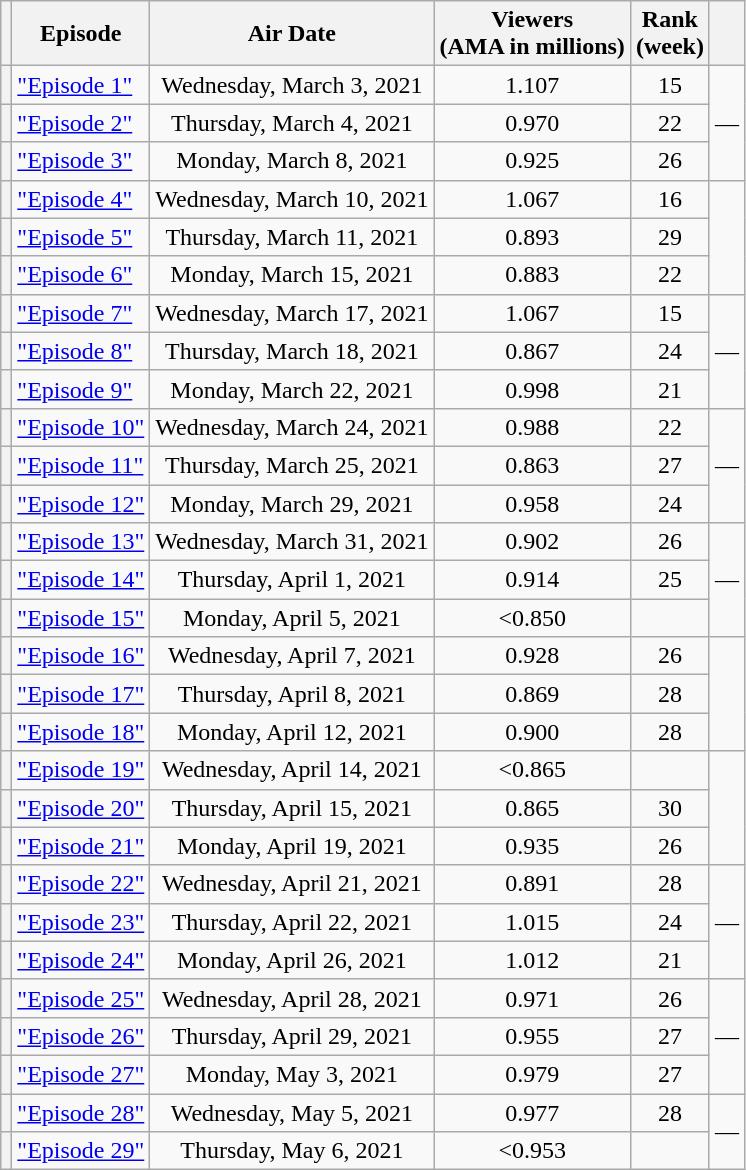<table class="wikitable sortable" style="text-align:center; width:auto; margin: left;">
<tr>
<th></th>
<th>Episode</th>
<th>Air Date</th>
<th>Viewers<br>(AMA in millions)</th>
<th>Rank<br>(week)</th>
<th></th>
</tr>
<tr>
<th style="text-align:center"></th>
<td style="text-align:left"><a href='#'>"Episode 1"</a></td>
<td style="text-align:center">Wednesday, March 3, 2021</td>
<td style="text-align:center">1.107</td>
<td style="text-align:center">15</td>
<td rowspan="3" style="text-align:center">—</td>
</tr>
<tr>
<th style="text-align:center"></th>
<td style="text-align:left"><a href='#'>"Episode 2"</a></td>
<td style="text-align:center">Thursday, March 4, 2021</td>
<td style="text-align:center">0.970</td>
<td style="text-align:center">22</td>
</tr>
<tr>
<th style="text-align:center"></th>
<td style="text-align:left"><a href='#'>"Episode 3"</a></td>
<td style="text-align:center">Monday, March 8, 2021</td>
<td style="text-align:center">0.925</td>
<td style="text-align:center">26</td>
</tr>
<tr>
<th style="text-align:center"></th>
<td style="text-align:left"><a href='#'>"Episode 4"</a></td>
<td style="text-align:center">Wednesday, March 10, 2021</td>
<td style="text-align:center">1.067</td>
<td style="text-align:center">16</td>
<td rowspan="3" style="text-align:center"></td>
</tr>
<tr>
<th style="text-align:center"></th>
<td style="text-align:left"><a href='#'>"Episode 5"</a></td>
<td style="text-align:center">Thursday, March 11, 2021</td>
<td style="text-align:center">0.893</td>
<td style="text-align:center">29</td>
</tr>
<tr>
<th style="text-align:center"></th>
<td style="text-align:left"><a href='#'>"Episode 6"</a></td>
<td style="text-align:center">Monday, March 15, 2021</td>
<td style="text-align:center">0.883</td>
<td style="text-align:center">22</td>
</tr>
<tr>
<th style="text-align:center"></th>
<td style="text-align:left"><a href='#'>"Episode 7"</a></td>
<td style="text-align:center">Wednesday, March 17, 2021</td>
<td style="text-align:center">1.067</td>
<td style="text-align:center">15</td>
<td rowspan="3" style="text-align:center">—</td>
</tr>
<tr>
<th style="text-align:center"></th>
<td style="text-align:left"><a href='#'>"Episode 8"</a></td>
<td style="text-align:center">Thursday, March 18, 2021</td>
<td style="text-align:center">0.867</td>
<td style="text-align:center">24</td>
</tr>
<tr>
<th style="text-align:center"></th>
<td style="text-align:left"><a href='#'>"Episode 9"</a></td>
<td style="text-align:center">Monday, March 22, 2021</td>
<td style="text-align:center">0.998</td>
<td style="text-align:center">21</td>
</tr>
<tr>
<th style="text-align:center"></th>
<td style="text-align:left"><a href='#'>"Episode 10"</a></td>
<td style="text-align:center">Wednesday, March 24, 2021</td>
<td style="text-align:center">0.988</td>
<td style="text-align:center">22</td>
<td rowspan="3" style="text-align:center">—</td>
</tr>
<tr>
<th style="text-align:center"></th>
<td style="text-align:left"><a href='#'>"Episode 11"</a></td>
<td style="text-align:center">Thursday, March 25, 2021</td>
<td style="text-align:center">0.863</td>
<td style="text-align:center">27</td>
</tr>
<tr>
<th style="text-align:center"></th>
<td style="text-align:left"><a href='#'>"Episode 12"</a></td>
<td style="text-align:center">Monday, March 29, 2021</td>
<td style="text-align:center">0.958</td>
<td style="text-align:center">24</td>
</tr>
<tr>
<th style="text-align:center"></th>
<td style="text-align:left"><a href='#'>"Episode 13"</a></td>
<td style="text-align:center">Wednesday, March 31, 2021</td>
<td style="text-align:center">0.902</td>
<td style="text-align:center">26</td>
<td rowspan="3" style="text-align:center">—</td>
</tr>
<tr>
<th style="text-align:center"></th>
<td style="text-align:left"><a href='#'>"Episode 14"</a></td>
<td style="text-align:center">Thursday, April 1, 2021</td>
<td style="text-align:center">0.914</td>
<td style="text-align:center">25</td>
</tr>
<tr>
<th style="text-align:center"></th>
<td style="text-align:left"><a href='#'>"Episode 15"</a></td>
<td style="text-align:center">Monday, April 5, 2021</td>
<td style="text-align:center"><0.850</td>
<td></td>
</tr>
<tr>
<th style="text-align:center"></th>
<td style="text-align:left"><a href='#'>"Episode 16"</a></td>
<td style="text-align:center">Wednesday, April 7, 2021</td>
<td style="text-align:center">0.928</td>
<td style="text-align:center">26</td>
<td rowspan="3" style="text-align:center"></td>
</tr>
<tr>
<th style="text-align:center"></th>
<td style="text-align:left"><a href='#'>"Episode 17"</a></td>
<td style="text-align:center">Thursday, April 8, 2021</td>
<td style="text-align:center">0.869</td>
<td style="text-align:center">28</td>
</tr>
<tr>
<th style="text-align:center"></th>
<td style="text-align:left"><a href='#'>"Episode 18"</a></td>
<td style="text-align:center">Monday, April 12, 2021</td>
<td style="text-align:center">0.900</td>
<td style="text-align:center">28</td>
</tr>
<tr>
<th style="text-align:center"></th>
<td style="text-align:left"><a href='#'>"Episode 19"</a></td>
<td style="text-align:center">Wednesday, April 14, 2021</td>
<td style="text-align:center"><0.865</td>
<td></td>
<td rowspan="3" style="text-align:center"></td>
</tr>
<tr>
<th style="text-align:center"></th>
<td style="text-align:left"><a href='#'>"Episode 20"</a></td>
<td style="text-align:center">Thursday, April 15, 2021</td>
<td style="text-align:center">0.865</td>
<td style="text-align:center">30</td>
</tr>
<tr>
<th style="text-align:center"></th>
<td style="text-align:left"><a href='#'>"Episode 21"</a></td>
<td style="text-align:center">Monday, April 19, 2021</td>
<td style="text-align:center">0.935</td>
<td style="text-align:center">26</td>
</tr>
<tr>
<th style="text-align:center"></th>
<td style="text-align:left"><a href='#'>"Episode 22"</a></td>
<td style="text-align:center">Wednesday, April 21, 2021</td>
<td style="text-align:center">0.891</td>
<td style="text-align:center">28</td>
<td rowspan="3" style="text-align:center">—</td>
</tr>
<tr>
<th style="text-align:center"></th>
<td style="text-align:left"><a href='#'>"Episode 23"</a></td>
<td style="text-align:center">Thursday, April 22, 2021</td>
<td style="text-align:center">1.015</td>
<td style="text-align:center">24</td>
</tr>
<tr>
<th style="text-align:center"></th>
<td style="text-align:left"><a href='#'>"Episode 24"</a></td>
<td style="text-align:center">Monday, April 26, 2021</td>
<td style="text-align:center">1.012</td>
<td style="text-align:center">21</td>
</tr>
<tr>
<th style="text-align:center"></th>
<td style="text-align:left"><a href='#'>"Episode 25"</a></td>
<td style="text-align:center">Wednesday, April 28, 2021</td>
<td style="text-align:center">0.971</td>
<td style="text-align:center">26</td>
<td rowspan="3" style="text-align:center">—</td>
</tr>
<tr>
<th style="text-align:center"></th>
<td style="text-align:left"><a href='#'>"Episode 26"</a></td>
<td style="text-align:center">Thursday, April 29, 2021</td>
<td style="text-align:center">0.955</td>
<td style="text-align:center">27</td>
</tr>
<tr>
<th style="text-align:center"></th>
<td style="text-align:left"><a href='#'>"Episode 27"</a></td>
<td style="text-align:center">Monday, May 3, 2021</td>
<td style="text-align:center">0.979</td>
<td style="text-align:center">27</td>
</tr>
<tr>
<th style="text-align:center"></th>
<td style="text-align:left"><a href='#'>"Episode 28"</a></td>
<td style="text-align:center">Wednesday, May 5, 2021</td>
<td style="text-align:center">0.977</td>
<td style="text-align:center">28</td>
<td rowspan="2" style="text-align:center">—</td>
</tr>
<tr>
<th style="text-align:center"></th>
<td style="text-align:left"><a href='#'>"Episode 29"</a></td>
<td style="text-align:center">Thursday, May 6, 2021</td>
<td style="text-align:center"><0.953</td>
<td></td>
</tr>
</table>
